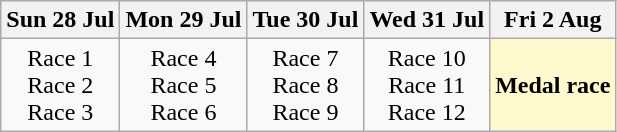<table class="wikitable" style="text-align: center;">
<tr>
<th>Sun 28 Jul</th>
<th>Mon 29 Jul</th>
<th>Tue 30 Jul</th>
<th>Wed 31 Jul</th>
<th>Fri 2 Aug</th>
</tr>
<tr>
<td>Race 1<br>Race 2<br>Race 3</td>
<td>Race 4<br>Race 5<br>Race 6</td>
<td>Race 7<br>Race 8<br>Race 9</td>
<td>Race 10<br>Race 11<br>Race 12</td>
<td style=background:lemonchiffon><strong>Medal race</strong></td>
</tr>
</table>
